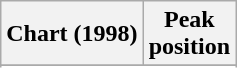<table class="wikitable sortable">
<tr>
<th>Chart (1998)</th>
<th>Peak<br>position</th>
</tr>
<tr>
</tr>
<tr>
</tr>
<tr>
</tr>
<tr>
</tr>
<tr>
</tr>
<tr>
</tr>
<tr>
</tr>
</table>
